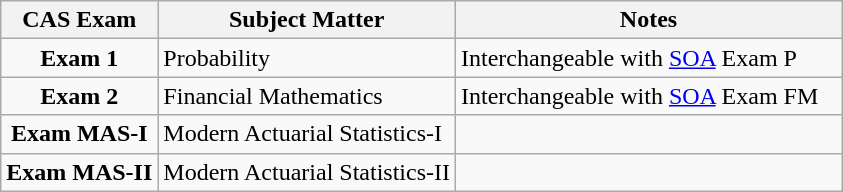<table class=wikitable>
<tr>
<th>CAS Exam</th>
<th>Subject Matter</th>
<th width=250>Notes</th>
</tr>
<tr>
<td align=center><strong>Exam 1</strong></td>
<td>Probability</td>
<td>Interchangeable with <a href='#'>SOA</a> Exam P</td>
</tr>
<tr>
<td align=center><strong>Exam 2</strong></td>
<td>Financial Mathematics</td>
<td>Interchangeable with <a href='#'>SOA</a> Exam FM</td>
</tr>
<tr>
<td align=center><strong>Exam MAS-I</strong></td>
<td>Modern Actuarial Statistics-I</td>
<td></td>
</tr>
<tr>
<td align=center><strong>Exam MAS-II</strong></td>
<td>Modern Actuarial Statistics-II</td>
<td></td>
</tr>
</table>
